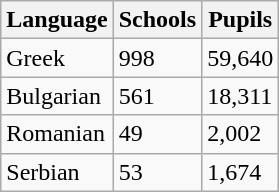<table class="wikitable">
<tr>
<th>Language</th>
<th>Schools</th>
<th>Pupils</th>
</tr>
<tr>
<td>Greek</td>
<td>998</td>
<td>59,640</td>
</tr>
<tr>
<td>Bulgarian</td>
<td>561</td>
<td>18,311</td>
</tr>
<tr>
<td>Romanian</td>
<td>49</td>
<td>2,002</td>
</tr>
<tr>
<td>Serbian</td>
<td>53</td>
<td>1,674</td>
</tr>
</table>
